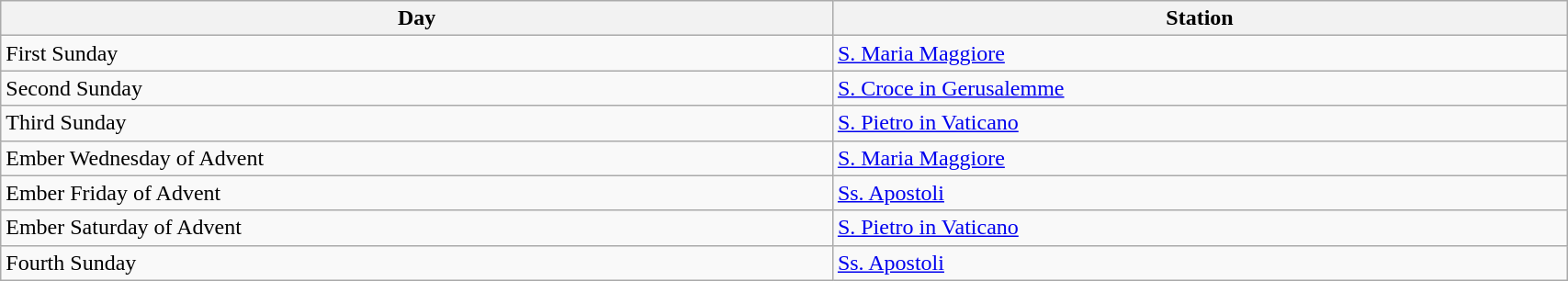<table class="wikitable" style="width:90%;">
<tr>
<th>Day</th>
<th>Station</th>
</tr>
<tr>
<td>First Sunday</td>
<td><a href='#'>S. Maria Maggiore</a></td>
</tr>
<tr>
<td>Second Sunday</td>
<td><a href='#'>S. Croce in Gerusalemme</a></td>
</tr>
<tr>
<td>Third Sunday</td>
<td><a href='#'>S. Pietro in Vaticano</a></td>
</tr>
<tr>
<td> Ember Wednesday of Advent</td>
<td><a href='#'>S. Maria Maggiore</a> </td>
</tr>
<tr>
<td> Ember Friday of Advent</td>
<td><a href='#'>Ss. Apostoli</a></td>
</tr>
<tr>
<td> Ember Saturday of Advent</td>
<td><a href='#'>S. Pietro in Vaticano</a></td>
</tr>
<tr>
<td>Fourth Sunday</td>
<td><a href='#'>Ss. Apostoli</a></td>
</tr>
</table>
